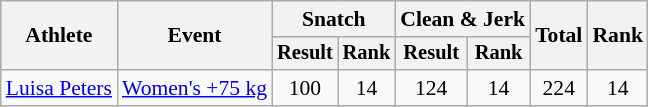<table class="wikitable" style="font-size:90%">
<tr>
<th rowspan="2">Athlete</th>
<th rowspan="2">Event</th>
<th colspan="2">Snatch</th>
<th colspan="2">Clean & Jerk</th>
<th rowspan="2">Total</th>
<th rowspan="2">Rank</th>
</tr>
<tr style="font-size:95%">
<th>Result</th>
<th>Rank</th>
<th>Result</th>
<th>Rank</th>
</tr>
<tr align=center>
<td align=left><a href='#'>Luisa Peters</a></td>
<td align=left><a href='#'>Women's +75 kg</a></td>
<td>100</td>
<td>14</td>
<td>124</td>
<td>14</td>
<td>224</td>
<td>14</td>
</tr>
</table>
